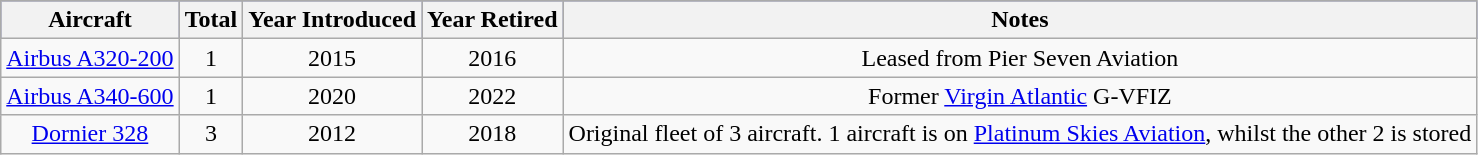<table class="wikitable" style="border-collapse:collapse;text-align:center">
<tr style="background:#2E378F;">
<th>Aircraft</th>
<th>Total</th>
<th>Year Introduced</th>
<th>Year Retired</th>
<th>Notes</th>
</tr>
<tr>
<td><a href='#'>Airbus A320-200</a></td>
<td>1</td>
<td>2015</td>
<td>2016</td>
<td>Leased from Pier Seven Aviation</td>
</tr>
<tr>
<td><a href='#'>Airbus A340-600</a></td>
<td>1</td>
<td>2020</td>
<td>2022</td>
<td>Former <a href='#'>Virgin Atlantic</a> G-VFIZ</td>
</tr>
<tr>
<td><a href='#'>Dornier 328</a></td>
<td>3</td>
<td>2012</td>
<td>2018</td>
<td>Original fleet of 3 aircraft. 1 aircraft is on <a href='#'>Platinum Skies Aviation</a>, whilst the other 2 is stored</td>
</tr>
</table>
